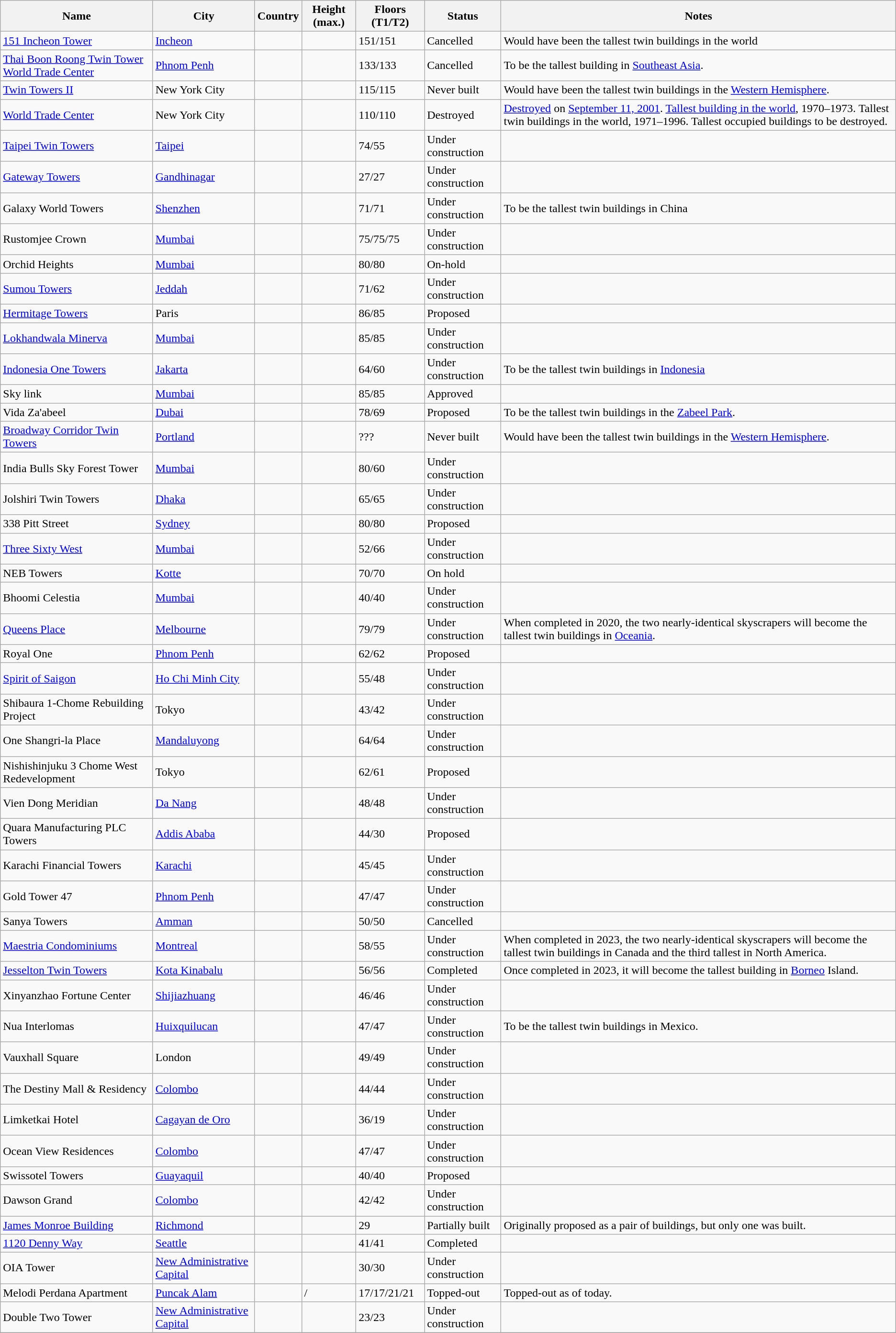<table class="wikitable sortable">
<tr>
<th>Name</th>
<th>City</th>
<th>Country</th>
<th>Height (max.)</th>
<th>Floors (T1/T2)</th>
<th>Status</th>
<th>Notes</th>
</tr>
<tr>
<td><a href='#'>151 Incheon Tower</a></td>
<td><a href='#'>Incheon</a></td>
<td></td>
<td></td>
<td>151/151</td>
<td>Cancelled</td>
<td>Would have been the tallest twin buildings in the world</td>
</tr>
<tr>
<td><a href='#'>Thai Boon Roong Twin Tower World Trade Center</a></td>
<td><a href='#'>Phnom Penh</a></td>
<td></td>
<td></td>
<td>133/133</td>
<td>Cancelled</td>
<td>To be the tallest building in <a href='#'>Southeast Asia</a>.</td>
</tr>
<tr>
<td><a href='#'>Twin Towers II</a></td>
<td>New York City</td>
<td></td>
<td></td>
<td>115/115</td>
<td>Never built</td>
<td>Would have been the tallest twin buildings in the <a href='#'>Western Hemisphere</a>.</td>
</tr>
<tr>
<td><a href='#'>World Trade Center</a></td>
<td>New York City</td>
<td></td>
<td></td>
<td>110/110</td>
<td>Destroyed</td>
<td><a href='#'>Destroyed</a> on <a href='#'>September 11, 2001</a>. <a href='#'>Tallest building in the world</a>, 1970–1973. Tallest twin buildings in the world, 1971–1996. Tallest occupied buildings to be destroyed.</td>
</tr>
<tr>
<td><a href='#'>Taipei Twin Towers</a></td>
<td><a href='#'>Taipei</a></td>
<td></td>
<td></td>
<td>74/55</td>
<td>Under construction</td>
<td> </td>
</tr>
<tr>
<td><a href='#'>Gateway Towers</a></td>
<td><a href='#'>Gandhinagar</a></td>
<td></td>
<td></td>
<td>27/27</td>
<td>Under construction</td>
<td> </td>
</tr>
<tr>
<td>Galaxy World Towers</td>
<td><a href='#'>Shenzhen</a></td>
<td></td>
<td></td>
<td>71/71</td>
<td>Under construction</td>
<td>To be the tallest twin buildings in China</td>
</tr>
<tr>
<td>Rustomjee Crown</td>
<td><a href='#'>Mumbai</a></td>
<td></td>
<td></td>
<td>75/75/75</td>
<td>Under construction</td>
<td> </td>
</tr>
<tr>
<td>Orchid Heights</td>
<td><a href='#'>Mumbai</a></td>
<td></td>
<td></td>
<td>80/80</td>
<td>On-hold</td>
<td> </td>
</tr>
<tr>
<td><a href='#'>Sumou Towers</a></td>
<td><a href='#'>Jeddah</a></td>
<td></td>
<td></td>
<td>71/62</td>
<td>Under construction</td>
<td> </td>
</tr>
<tr>
<td><a href='#'>Hermitage Towers</a></td>
<td>Paris</td>
<td></td>
<td></td>
<td>86/85</td>
<td>Proposed</td>
<td> </td>
</tr>
<tr>
<td><a href='#'>Lokhandwala Minerva</a></td>
<td><a href='#'>Mumbai</a></td>
<td></td>
<td></td>
<td>85/85</td>
<td>Under construction</td>
<td> </td>
</tr>
<tr>
<td><a href='#'>Indonesia One Towers</a></td>
<td><a href='#'>Jakarta</a></td>
<td></td>
<td></td>
<td>64/60</td>
<td>Under construction</td>
<td>To be the tallest twin buildings in <a href='#'>Indonesia</a></td>
</tr>
<tr>
<td>Sky link</td>
<td><a href='#'>Mumbai</a></td>
<td></td>
<td></td>
<td>85/85</td>
<td>Approved</td>
<td> </td>
</tr>
<tr>
<td>Vida Za'abeel</td>
<td><a href='#'>Dubai</a></td>
<td></td>
<td></td>
<td>78/69</td>
<td>Proposed</td>
<td>To be the tallest twin buildings in the <a href='#'>Zabeel Park</a>.</td>
</tr>
<tr>
<td><a href='#'>Broadway Corridor Twin Towers</a></td>
<td><a href='#'>Portland</a></td>
<td></td>
<td></td>
<td>???</td>
<td>Never built</td>
<td>Would have been the tallest twin buildings in the <a href='#'>Western Hemisphere</a>.</td>
</tr>
<tr>
<td>India Bulls Sky Forest Tower</td>
<td><a href='#'>Mumbai</a></td>
<td></td>
<td></td>
<td>80/60</td>
<td>Under construction</td>
<td> </td>
</tr>
<tr>
<td>Jolshiri Twin Towers</td>
<td><a href='#'>Dhaka</a></td>
<td></td>
<td></td>
<td>65/65</td>
<td>Under construction</td>
<td></td>
</tr>
<tr>
<td>338 Pitt Street</td>
<td><a href='#'>Sydney</a></td>
<td></td>
<td></td>
<td>80/80</td>
<td>Proposed</td>
<td></td>
</tr>
<tr>
<td><a href='#'>Three Sixty West</a></td>
<td><a href='#'>Mumbai</a></td>
<td></td>
<td></td>
<td>52/66</td>
<td>Under construction</td>
<td></td>
</tr>
<tr>
<td>NEB Towers</td>
<td><a href='#'>Kotte</a></td>
<td></td>
<td></td>
<td>70/70</td>
<td>On hold</td>
<td> </td>
</tr>
<tr>
<td>Bhoomi Celestia</td>
<td><a href='#'>Mumbai</a></td>
<td></td>
<td></td>
<td>40/40</td>
<td>Under construction</td>
<td> </td>
</tr>
<tr>
<td><a href='#'>Queens Place</a></td>
<td><a href='#'>Melbourne</a></td>
<td></td>
<td></td>
<td>79/79</td>
<td>Under construction</td>
<td>When completed in 2020, the two nearly-identical skyscrapers will become the tallest twin buildings in <a href='#'>Oceania</a>.</td>
</tr>
<tr>
<td>Royal One</td>
<td><a href='#'>Phnom Penh</a></td>
<td></td>
<td></td>
<td>62/62</td>
<td>Proposed</td>
<td> </td>
</tr>
<tr>
<td><a href='#'>Spirit of Saigon</a></td>
<td><a href='#'>Ho Chi Minh City</a></td>
<td></td>
<td></td>
<td>55/48</td>
<td>Under construction</td>
<td> </td>
</tr>
<tr>
<td>Shibaura 1-Chome Rebuilding Project</td>
<td>Tokyo</td>
<td></td>
<td></td>
<td>43/42</td>
<td>Under construction</td>
<td></td>
</tr>
<tr>
<td>One Shangri-la Place</td>
<td><a href='#'>Mandaluyong</a></td>
<td></td>
<td></td>
<td>64/64</td>
<td>Under construction</td>
<td> </td>
</tr>
<tr>
<td>Nishishinjuku 3 Chome West Redevelopment</td>
<td>Tokyo</td>
<td></td>
<td></td>
<td>62/61</td>
<td>Proposed</td>
<td></td>
</tr>
<tr>
<td>Vien Dong Meridian</td>
<td><a href='#'>Da Nang</a></td>
<td></td>
<td></td>
<td>48/48</td>
<td>Under construction</td>
<td> </td>
</tr>
<tr>
<td>Quara Manufacturing PLC Towers</td>
<td><a href='#'>Addis Ababa</a></td>
<td></td>
<td></td>
<td>44/30</td>
<td>Proposed</td>
<td> </td>
</tr>
<tr>
<td>Karachi Financial Towers</td>
<td><a href='#'>Karachi</a></td>
<td></td>
<td></td>
<td>45/45</td>
<td>Under construction</td>
<td> </td>
</tr>
<tr>
<td>Gold Tower 47</td>
<td><a href='#'>Phnom Penh</a></td>
<td></td>
<td></td>
<td>47/47</td>
<td>Under construction</td>
<td> </td>
</tr>
<tr>
<td>Sanya Towers</td>
<td><a href='#'>Amman</a></td>
<td></td>
<td></td>
<td>50/50</td>
<td>Cancelled</td>
<td> </td>
</tr>
<tr>
<td><a href='#'>Maestria Condominiums</a></td>
<td><a href='#'>Montreal</a></td>
<td></td>
<td></td>
<td>58/55</td>
<td>Under construction</td>
<td>When completed in 2023, the two nearly-identical skyscrapers will become the tallest twin buildings in Canada and the third tallest in North America.</td>
</tr>
<tr>
<td><a href='#'>Jesselton Twin Towers</a></td>
<td><a href='#'>Kota Kinabalu</a></td>
<td></td>
<td></td>
<td>56/56</td>
<td>Completed</td>
<td>Once completed in 2023, it will become the tallest building in <a href='#'>Borneo</a> Island.</td>
</tr>
<tr>
<td>Xinyanzhao Fortune Center</td>
<td><a href='#'>Shijiazhuang</a></td>
<td></td>
<td></td>
<td>46/46</td>
<td>Under construction</td>
<td> </td>
</tr>
<tr>
<td>Nua Interlomas</td>
<td><a href='#'>Huixquilucan</a></td>
<td></td>
<td></td>
<td>47/47</td>
<td>Under construction</td>
<td>To be the tallest twin buildings in Mexico.</td>
</tr>
<tr>
<td>Vauxhall Square</td>
<td>London</td>
<td></td>
<td></td>
<td>49/49</td>
<td>Under construction</td>
<td> </td>
</tr>
<tr>
<td>The Destiny Mall & Residency</td>
<td><a href='#'>Colombo</a></td>
<td></td>
<td></td>
<td>44/44</td>
<td>Under construction</td>
<td></td>
</tr>
<tr>
<td>Limketkai Hotel</td>
<td><a href='#'>Cagayan de Oro</a></td>
<td></td>
<td></td>
<td>36/19</td>
<td>Under construction</td>
<td> </td>
</tr>
<tr>
<td>Ocean View Residences</td>
<td><a href='#'>Colombo</a></td>
<td></td>
<td></td>
<td>47/47</td>
<td>Under construction</td>
<td> </td>
</tr>
<tr>
<td>Swissotel Towers</td>
<td><a href='#'>Guayaquil</a></td>
<td></td>
<td></td>
<td>40/40</td>
<td>Proposed</td>
<td> </td>
</tr>
<tr>
<td>Dawson Grand</td>
<td><a href='#'>Colombo</a></td>
<td></td>
<td></td>
<td>42/42</td>
<td>Under construction</td>
<td> </td>
</tr>
<tr>
<td><a href='#'>James Monroe Building</a></td>
<td><a href='#'>Richmond</a></td>
<td></td>
<td></td>
<td>29</td>
<td>Partially built</td>
<td>Originally proposed as a pair of buildings, but only one was built.</td>
</tr>
<tr>
<td><a href='#'>1120 Denny Way</a></td>
<td><a href='#'>Seattle</a></td>
<td></td>
<td></td>
<td>41/41</td>
<td>Completed</td>
<td> </td>
</tr>
<tr>
<td>OIA Tower</td>
<td><a href='#'>New Administrative Capital</a></td>
<td></td>
<td></td>
<td>30/30</td>
<td>Under construction</td>
<td> </td>
</tr>
<tr>
<td>Melodi Perdana Apartment</td>
<td><a href='#'>Puncak Alam</a></td>
<td></td>
<td>/</td>
<td>17/17/21/21</td>
<td>Topped-out</td>
<td>Topped-out as of today.</td>
</tr>
<tr>
<td>Double Two Tower</td>
<td><a href='#'>New Administrative Capital</a></td>
<td></td>
<td></td>
<td>23/23</td>
<td>Under construction</td>
<td></td>
</tr>
<tr>
</tr>
</table>
